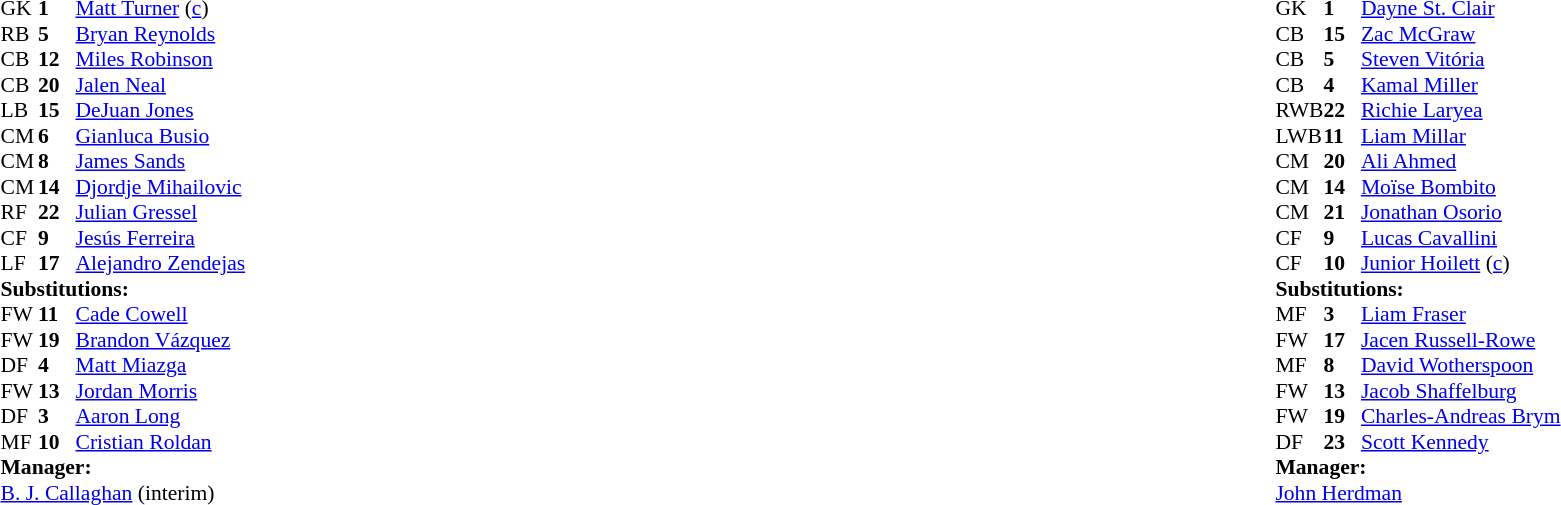<table width="100%">
<tr>
<td valign="top" width="40%"><br><table style="font-size:90%" cellspacing="0" cellpadding="0">
<tr>
<th width=25></th>
<th width=25></th>
</tr>
<tr>
<td>GK</td>
<td><strong>1</strong></td>
<td><a href='#'>Matt Turner</a> (<a href='#'>c</a>)</td>
</tr>
<tr>
<td>RB</td>
<td><strong>5</strong></td>
<td><a href='#'>Bryan Reynolds</a></td>
<td></td>
<td></td>
</tr>
<tr>
<td>CB</td>
<td><strong>12</strong></td>
<td><a href='#'>Miles Robinson</a></td>
<td></td>
<td></td>
</tr>
<tr>
<td>CB</td>
<td><strong>20</strong></td>
<td><a href='#'>Jalen Neal</a></td>
<td></td>
<td></td>
</tr>
<tr>
<td>LB</td>
<td><strong>15</strong></td>
<td><a href='#'>DeJuan Jones</a></td>
</tr>
<tr>
<td>CM</td>
<td><strong>6</strong></td>
<td><a href='#'>Gianluca Busio</a></td>
</tr>
<tr>
<td>CM</td>
<td><strong>8</strong></td>
<td><a href='#'>James Sands</a></td>
</tr>
<tr>
<td>CM</td>
<td><strong>14</strong></td>
<td><a href='#'>Djordje Mihailovic</a></td>
<td></td>
<td></td>
</tr>
<tr>
<td>RF</td>
<td><strong>22</strong></td>
<td><a href='#'>Julian Gressel</a></td>
<td></td>
<td></td>
</tr>
<tr>
<td>CF</td>
<td><strong>9</strong></td>
<td><a href='#'>Jesús Ferreira</a></td>
</tr>
<tr>
<td>LF</td>
<td><strong>17</strong></td>
<td><a href='#'>Alejandro Zendejas</a></td>
<td></td>
<td></td>
</tr>
<tr>
<td colspan=3><strong>Substitutions:</strong></td>
</tr>
<tr>
<td>FW</td>
<td><strong>11</strong></td>
<td><a href='#'>Cade Cowell</a></td>
<td></td>
<td></td>
</tr>
<tr>
<td>FW</td>
<td><strong>19</strong></td>
<td><a href='#'>Brandon Vázquez</a></td>
<td></td>
<td></td>
</tr>
<tr>
<td>DF</td>
<td><strong>4</strong></td>
<td><a href='#'>Matt Miazga</a></td>
<td></td>
<td></td>
</tr>
<tr>
<td>FW</td>
<td><strong>13</strong></td>
<td><a href='#'>Jordan Morris</a></td>
<td></td>
<td></td>
</tr>
<tr>
<td>DF</td>
<td><strong>3</strong></td>
<td><a href='#'>Aaron Long</a></td>
<td></td>
<td></td>
</tr>
<tr>
<td>MF</td>
<td><strong>10</strong></td>
<td><a href='#'>Cristian Roldan</a></td>
<td></td>
<td></td>
</tr>
<tr>
<td colspan=3><strong>Manager:</strong></td>
</tr>
<tr>
<td colspan=3><a href='#'>B. J. Callaghan</a> (interim)</td>
</tr>
</table>
</td>
<td valign="top"></td>
<td valign="top" width="50%"><br><table style="font-size:90%; margin:auto" cellspacing="0" cellpadding="0">
<tr>
<th width=25></th>
<th width=25></th>
</tr>
<tr>
<td>GK</td>
<td><strong>1</strong></td>
<td><a href='#'>Dayne St. Clair</a></td>
</tr>
<tr>
<td>CB</td>
<td><strong>15</strong></td>
<td><a href='#'>Zac McGraw</a></td>
<td></td>
<td></td>
</tr>
<tr>
<td>CB</td>
<td><strong>5</strong></td>
<td><a href='#'>Steven Vitória</a></td>
</tr>
<tr>
<td>CB</td>
<td><strong>4</strong></td>
<td><a href='#'>Kamal Miller</a></td>
<td></td>
</tr>
<tr>
<td>RWB</td>
<td><strong>22</strong></td>
<td><a href='#'>Richie Laryea</a></td>
</tr>
<tr>
<td>LWB</td>
<td><strong>11</strong></td>
<td><a href='#'>Liam Millar</a></td>
<td></td>
<td></td>
</tr>
<tr>
<td>CM</td>
<td><strong>20</strong></td>
<td><a href='#'>Ali Ahmed</a></td>
<td></td>
<td></td>
</tr>
<tr>
<td>CM</td>
<td><strong>14</strong></td>
<td><a href='#'>Moïse Bombito</a></td>
<td></td>
<td></td>
</tr>
<tr>
<td>CM</td>
<td><strong>21</strong></td>
<td><a href='#'>Jonathan Osorio</a></td>
<td></td>
</tr>
<tr>
<td>CF</td>
<td><strong>9</strong></td>
<td><a href='#'>Lucas Cavallini</a></td>
<td></td>
<td></td>
</tr>
<tr>
<td>CF</td>
<td><strong>10</strong></td>
<td><a href='#'>Junior Hoilett</a> (<a href='#'>c</a>)</td>
<td></td>
<td></td>
</tr>
<tr>
<td colspan=3><strong>Substitutions:</strong></td>
</tr>
<tr>
<td>MF</td>
<td><strong>3</strong></td>
<td><a href='#'>Liam Fraser</a></td>
<td></td>
<td></td>
</tr>
<tr>
<td>FW</td>
<td><strong>17</strong></td>
<td><a href='#'>Jacen Russell-Rowe</a></td>
<td></td>
<td></td>
</tr>
<tr>
<td>MF</td>
<td><strong>8</strong></td>
<td><a href='#'>David Wotherspoon</a></td>
<td></td>
<td></td>
</tr>
<tr>
<td>FW</td>
<td><strong>13</strong></td>
<td><a href='#'>Jacob Shaffelburg</a></td>
<td></td>
<td></td>
</tr>
<tr>
<td>FW</td>
<td><strong>19</strong></td>
<td><a href='#'>Charles-Andreas Brym</a></td>
<td></td>
<td></td>
</tr>
<tr>
<td>DF</td>
<td><strong>23</strong></td>
<td><a href='#'>Scott Kennedy</a></td>
<td></td>
<td></td>
</tr>
<tr>
<td colspan=3><strong>Manager:</strong></td>
</tr>
<tr>
<td colspan=3> <a href='#'>John Herdman</a></td>
</tr>
</table>
</td>
</tr>
</table>
